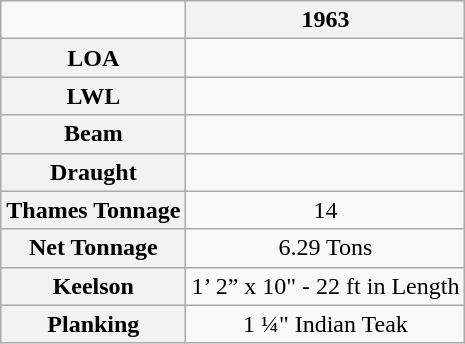<table class="wikitable">
<tr>
<td></td>
<th>1963</th>
</tr>
<tr>
<th scope="row">LOA</th>
<td style="text-align:center;"></td>
</tr>
<tr>
<th scope="row">LWL</th>
<td style="text-align:center;"></td>
</tr>
<tr>
<th scope="row">Beam</th>
<td style="text-align:center;"></td>
</tr>
<tr>
<th scope="row">Draught</th>
<td style="text-align:center;"></td>
</tr>
<tr>
<th scope="row">Thames Tonnage</th>
<td style="text-align:center;">14</td>
</tr>
<tr>
<th scope="row">Net Tonnage</th>
<td style="text-align:center;">6.29 Tons</td>
</tr>
<tr>
<th scope="row">Keelson</th>
<td style="text-align:center;">1’ 2” x 10" - 22 ft in Length</td>
</tr>
<tr>
<th scope="row">Planking</th>
<td style="text-align:center;">1 ¼" Indian Teak</td>
</tr>
</table>
